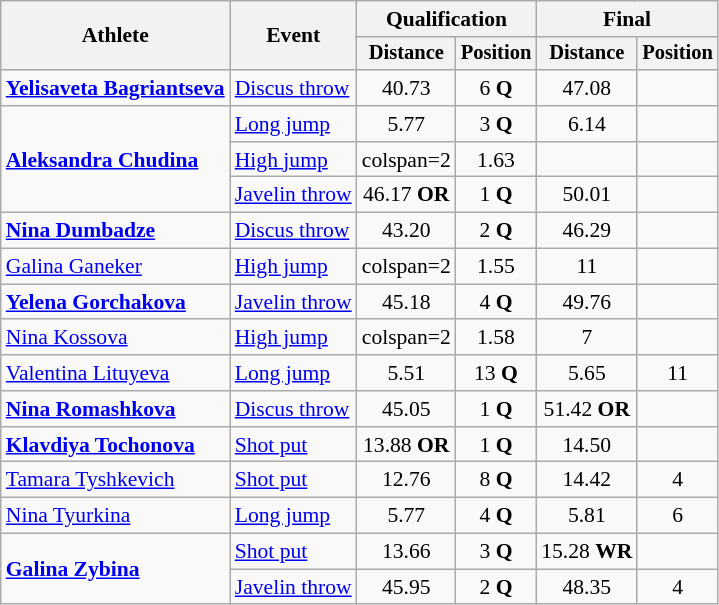<table class=wikitable style="font-size:90%">
<tr>
<th rowspan="2">Athlete</th>
<th rowspan="2">Event</th>
<th colspan="2">Qualification</th>
<th colspan="2">Final</th>
</tr>
<tr style="font-size:95%">
<th>Distance</th>
<th>Position</th>
<th>Distance</th>
<th>Position</th>
</tr>
<tr align=center>
<td align=left><strong><a href='#'>Yelisaveta Bagriantseva</a></strong></td>
<td align=left><a href='#'>Discus throw</a></td>
<td>40.73</td>
<td>6 <strong>Q</strong></td>
<td>47.08</td>
<td></td>
</tr>
<tr align=center>
<td align=left rowspan=3><strong><a href='#'>Aleksandra Chudina</a></strong></td>
<td align=left><a href='#'>Long jump</a></td>
<td>5.77</td>
<td>3 <strong>Q</strong></td>
<td>6.14</td>
<td></td>
</tr>
<tr align=center>
<td align=left><a href='#'>High jump</a></td>
<td>colspan=2 </td>
<td>1.63</td>
<td></td>
</tr>
<tr align=center>
<td align=left><a href='#'>Javelin throw</a></td>
<td>46.17 <strong>OR</strong></td>
<td>1 <strong>Q</strong></td>
<td>50.01</td>
<td></td>
</tr>
<tr align=center>
<td align=left><strong><a href='#'>Nina Dumbadze</a></strong></td>
<td align=left><a href='#'>Discus throw</a></td>
<td>43.20</td>
<td>2 <strong>Q</strong></td>
<td>46.29</td>
<td></td>
</tr>
<tr align=center>
<td align=left><a href='#'>Galina Ganeker</a></td>
<td align=left><a href='#'>High jump</a></td>
<td>colspan=2 </td>
<td>1.55</td>
<td>11</td>
</tr>
<tr align=center>
<td align=left><strong><a href='#'>Yelena Gorchakova</a></strong></td>
<td align=left><a href='#'>Javelin throw</a></td>
<td>45.18</td>
<td>4 <strong>Q</strong></td>
<td>49.76</td>
<td></td>
</tr>
<tr align=center>
<td align=left><a href='#'>Nina Kossova</a></td>
<td align=left><a href='#'>High jump</a></td>
<td>colspan=2 </td>
<td>1.58</td>
<td>7</td>
</tr>
<tr align=center>
<td align=left><a href='#'>Valentina Lituyeva</a></td>
<td align=left><a href='#'>Long jump</a></td>
<td>5.51</td>
<td>13 <strong>Q</strong></td>
<td>5.65</td>
<td>11</td>
</tr>
<tr align=center>
<td align=left><strong><a href='#'>Nina Romashkova</a></strong></td>
<td align=left><a href='#'>Discus throw</a></td>
<td>45.05</td>
<td>1 <strong>Q</strong></td>
<td>51.42 <strong>OR</strong></td>
<td></td>
</tr>
<tr align=center>
<td align=left><strong><a href='#'>Klavdiya Tochonova</a></strong></td>
<td align=left><a href='#'>Shot put</a></td>
<td>13.88 <strong>OR</strong></td>
<td>1 <strong>Q</strong></td>
<td>14.50</td>
<td></td>
</tr>
<tr align=center>
<td align=left><a href='#'>Tamara Tyshkevich</a></td>
<td align=left><a href='#'>Shot put</a></td>
<td>12.76</td>
<td>8 <strong>Q</strong></td>
<td>14.42</td>
<td>4</td>
</tr>
<tr align=center>
<td align=left><a href='#'>Nina Tyurkina</a></td>
<td align=left><a href='#'>Long jump</a></td>
<td>5.77</td>
<td>4 <strong>Q</strong></td>
<td>5.81</td>
<td>6</td>
</tr>
<tr align=center>
<td align=left rowspan=2><strong><a href='#'>Galina Zybina</a></strong></td>
<td align=left><a href='#'>Shot put</a></td>
<td>13.66</td>
<td>3 <strong>Q</strong></td>
<td>15.28 <strong>WR</strong></td>
<td></td>
</tr>
<tr align=center>
<td align=left><a href='#'>Javelin throw</a></td>
<td>45.95</td>
<td>2 <strong>Q</strong></td>
<td>48.35</td>
<td>4</td>
</tr>
</table>
